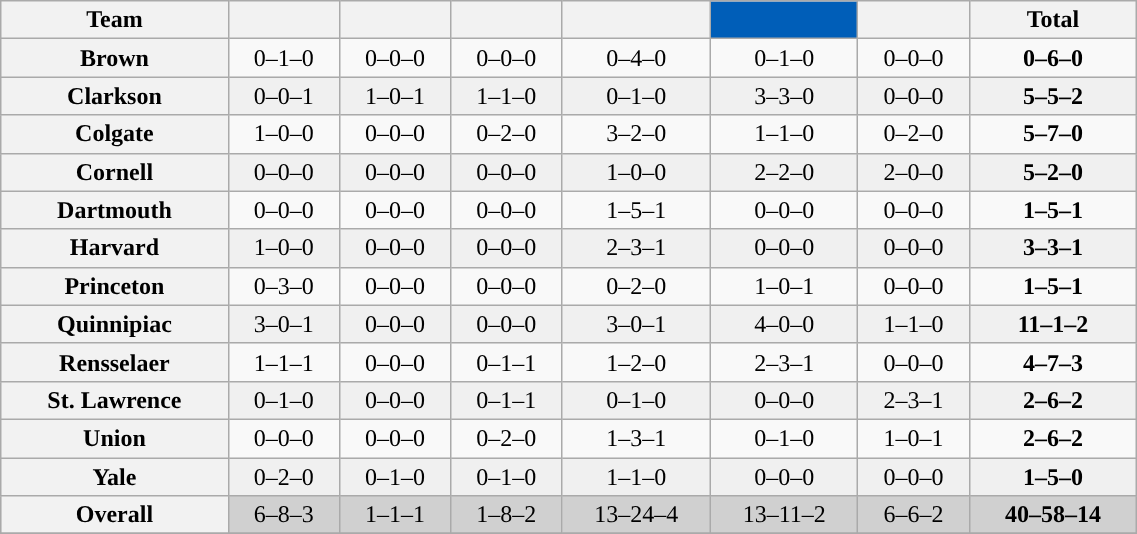<table class="wikitable" style="text-align: center; "width=60%">
<tr>
<th>Team</th>
<th><a href='#'></a></th>
<th><a href='#'></a></th>
<th><a href='#'></a></th>
<th><a href='#'></a></th>
<th style="color:white; background:#005EB8"><a href='#'></a></th>
<th><a href='#'></a></th>
<th>Total</th>
</tr>
<tr>
<th>Brown</th>
<td>0–1–0</td>
<td>0–0–0</td>
<td>0–0–0</td>
<td>0–4–0</td>
<td>0–1–0</td>
<td>0–0–0</td>
<td><strong>0–6–0</strong></td>
</tr>
<tr bgcolor=f0f0f0>
<th>Clarkson</th>
<td>0–0–1</td>
<td>1–0–1</td>
<td>1–1–0</td>
<td>0–1–0</td>
<td>3–3–0</td>
<td>0–0–0</td>
<td><strong>5–5–2</strong></td>
</tr>
<tr>
<th>Colgate</th>
<td>1–0–0</td>
<td>0–0–0</td>
<td>0–2–0</td>
<td>3–2–0</td>
<td>1–1–0</td>
<td>0–2–0</td>
<td><strong>5–7–0</strong></td>
</tr>
<tr bgcolor=f0f0f0>
<th>Cornell</th>
<td>0–0–0</td>
<td>0–0–0</td>
<td>0–0–0</td>
<td>1–0–0</td>
<td>2–2–0</td>
<td>2–0–0</td>
<td><strong>5–2–0</strong></td>
</tr>
<tr>
<th>Dartmouth</th>
<td>0–0–0</td>
<td>0–0–0</td>
<td>0–0–0</td>
<td>1–5–1</td>
<td>0–0–0</td>
<td>0–0–0</td>
<td><strong>1–5–1</strong></td>
</tr>
<tr bgcolor=f0f0f0>
<th>Harvard</th>
<td>1–0–0</td>
<td>0–0–0</td>
<td>0–0–0</td>
<td>2–3–1</td>
<td>0–0–0</td>
<td>0–0–0</td>
<td><strong>3–3–1</strong></td>
</tr>
<tr>
<th>Princeton</th>
<td>0–3–0</td>
<td>0–0–0</td>
<td>0–0–0</td>
<td>0–2–0</td>
<td>1–0–1</td>
<td>0–0–0</td>
<td><strong>1–5–1</strong></td>
</tr>
<tr bgcolor=f0f0f0>
<th>Quinnipiac</th>
<td>3–0–1</td>
<td>0–0–0</td>
<td>0–0–0</td>
<td>3–0–1</td>
<td>4–0–0</td>
<td>1–1–0</td>
<td><strong>11–1–2</strong></td>
</tr>
<tr>
<th>Rensselaer</th>
<td>1–1–1</td>
<td>0–0–0</td>
<td>0–1–1</td>
<td>1–2–0</td>
<td>2–3–1</td>
<td>0–0–0</td>
<td><strong>4–7–3</strong></td>
</tr>
<tr bgcolor=f0f0f0>
<th>St. Lawrence</th>
<td>0–1–0</td>
<td>0–0–0</td>
<td>0–1–1</td>
<td>0–1–0</td>
<td>0–0–0</td>
<td>2–3–1</td>
<td><strong>2–6–2</strong></td>
</tr>
<tr>
<th>Union</th>
<td>0–0–0</td>
<td>0–0–0</td>
<td>0–2–0</td>
<td>1–3–1</td>
<td>0–1–0</td>
<td>1–0–1</td>
<td><strong>2–6–2</strong></td>
</tr>
<tr bgcolor=f0f0f0>
<th>Yale</th>
<td>0–2–0</td>
<td>0–1–0</td>
<td>0–1–0</td>
<td>1–1–0</td>
<td>0–0–0</td>
<td>0–0–0</td>
<td><strong>1–5–0</strong></td>
</tr>
<tr bgcolor=d0d0d0>
<th>Overall</th>
<td>6–8–3</td>
<td>1–1–1</td>
<td>1–8–2</td>
<td>13–24–4</td>
<td>13–11–2</td>
<td>6–6–2</td>
<td><strong>40–58–14</strong></td>
</tr>
<tr>
</tr>
</table>
